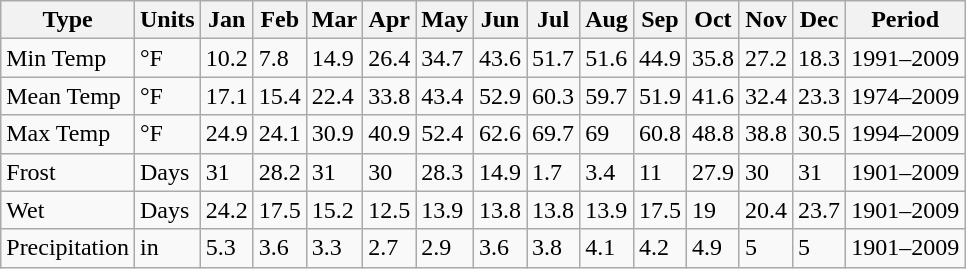<table class="wikitable">
<tr>
<th>Type</th>
<th>Units</th>
<th>Jan</th>
<th>Feb</th>
<th>Mar</th>
<th>Apr</th>
<th>May</th>
<th>Jun</th>
<th>Jul</th>
<th>Aug</th>
<th>Sep</th>
<th>Oct</th>
<th>Nov</th>
<th>Dec</th>
<th>Period</th>
</tr>
<tr>
<td>Min Temp</td>
<td>°F</td>
<td>10.2</td>
<td>7.8</td>
<td>14.9</td>
<td>26.4</td>
<td>34.7</td>
<td>43.6</td>
<td>51.7</td>
<td>51.6</td>
<td>44.9</td>
<td>35.8</td>
<td>27.2</td>
<td>18.3</td>
<td>1991–2009</td>
</tr>
<tr>
<td>Mean Temp</td>
<td>°F</td>
<td>17.1</td>
<td>15.4</td>
<td>22.4</td>
<td>33.8</td>
<td>43.4</td>
<td>52.9</td>
<td>60.3</td>
<td>59.7</td>
<td>51.9</td>
<td>41.6</td>
<td>32.4</td>
<td>23.3</td>
<td>1974–2009</td>
</tr>
<tr>
<td>Max Temp</td>
<td>°F</td>
<td>24.9</td>
<td>24.1</td>
<td>30.9</td>
<td>40.9</td>
<td>52.4</td>
<td>62.6</td>
<td>69.7</td>
<td>69</td>
<td>60.8</td>
<td>48.8</td>
<td>38.8</td>
<td>30.5</td>
<td>1994–2009</td>
</tr>
<tr>
<td>Frost</td>
<td>Days</td>
<td>31</td>
<td>28.2</td>
<td>31</td>
<td>30</td>
<td>28.3</td>
<td>14.9</td>
<td>1.7</td>
<td>3.4</td>
<td>11</td>
<td>27.9</td>
<td>30</td>
<td>31</td>
<td>1901–2009</td>
</tr>
<tr>
<td>Wet</td>
<td>Days</td>
<td>24.2</td>
<td>17.5</td>
<td>15.2</td>
<td>12.5</td>
<td>13.9</td>
<td>13.8</td>
<td>13.8</td>
<td>13.9</td>
<td>17.5</td>
<td>19</td>
<td>20.4</td>
<td>23.7</td>
<td>1901–2009</td>
</tr>
<tr>
<td>Precipitation</td>
<td>in</td>
<td>5.3</td>
<td>3.6</td>
<td>3.3</td>
<td>2.7</td>
<td>2.9</td>
<td>3.6</td>
<td>3.8</td>
<td>4.1</td>
<td>4.2</td>
<td>4.9</td>
<td>5</td>
<td>5</td>
<td>1901–2009</td>
</tr>
</table>
